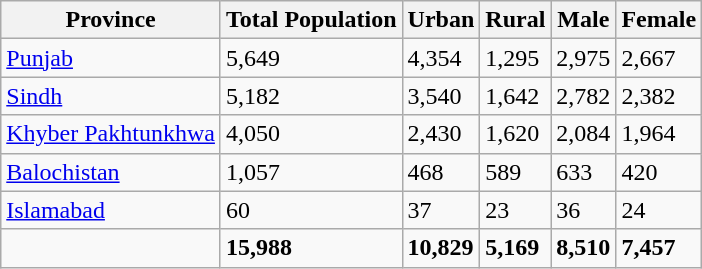<table class="wikitable">
<tr>
<th>Province</th>
<th>Total Population</th>
<th>Urban</th>
<th>Rural</th>
<th>Male</th>
<th>Female</th>
</tr>
<tr>
<td><a href='#'>Punjab</a></td>
<td>5,649</td>
<td>4,354</td>
<td>1,295</td>
<td>2,975</td>
<td>2,667</td>
</tr>
<tr>
<td><a href='#'>Sindh</a></td>
<td>5,182</td>
<td>3,540</td>
<td>1,642</td>
<td>2,782</td>
<td>2,382</td>
</tr>
<tr>
<td><a href='#'>Khyber Pakhtunkhwa</a></td>
<td>4,050</td>
<td>2,430</td>
<td>1,620</td>
<td>2,084</td>
<td>1,964</td>
</tr>
<tr>
<td><a href='#'>Balochistan</a></td>
<td>1,057</td>
<td>468</td>
<td>589</td>
<td>633</td>
<td>420</td>
</tr>
<tr>
<td><a href='#'>Islamabad</a></td>
<td>60</td>
<td>37</td>
<td>23</td>
<td>36</td>
<td>24</td>
</tr>
<tr>
<td><strong></strong></td>
<td><strong>15,988</strong></td>
<td><strong>10,829</strong></td>
<td><strong>5,169</strong></td>
<td><strong>8,510</strong></td>
<td><strong>7,457</strong></td>
</tr>
</table>
